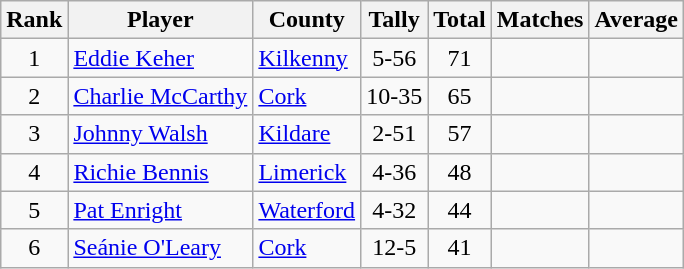<table class="wikitable">
<tr>
<th>Rank</th>
<th>Player</th>
<th>County</th>
<th>Tally</th>
<th>Total</th>
<th>Matches</th>
<th>Average</th>
</tr>
<tr>
<td rowspan=1 align=center>1</td>
<td><a href='#'>Eddie Keher</a></td>
<td><a href='#'>Kilkenny</a></td>
<td align=center>5-56</td>
<td align=center>71</td>
<td align=center></td>
<td align=center></td>
</tr>
<tr>
<td rowspan=1 align=center>2</td>
<td><a href='#'>Charlie McCarthy</a></td>
<td><a href='#'>Cork</a></td>
<td align=center>10-35</td>
<td align=center>65</td>
<td align=center></td>
<td align=center></td>
</tr>
<tr>
<td rowspan=1 align=center>3</td>
<td><a href='#'>Johnny Walsh</a></td>
<td><a href='#'>Kildare</a></td>
<td align=center>2-51</td>
<td align=center>57</td>
<td align=center></td>
<td align=center></td>
</tr>
<tr>
<td rowspan=1 align=center>4</td>
<td><a href='#'>Richie Bennis</a></td>
<td><a href='#'>Limerick</a></td>
<td align=center>4-36</td>
<td align=center>48</td>
<td align=center></td>
<td align=center></td>
</tr>
<tr>
<td rowspan=1 align=center>5</td>
<td><a href='#'>Pat Enright</a></td>
<td><a href='#'>Waterford</a></td>
<td align=center>4-32</td>
<td align=center>44</td>
<td align=center></td>
<td align=center></td>
</tr>
<tr>
<td rowspan=1 align=center>6</td>
<td><a href='#'>Seánie O'Leary</a></td>
<td><a href='#'>Cork</a></td>
<td align=center>12-5</td>
<td align=center>41</td>
<td align=center></td>
<td align=center></td>
</tr>
</table>
